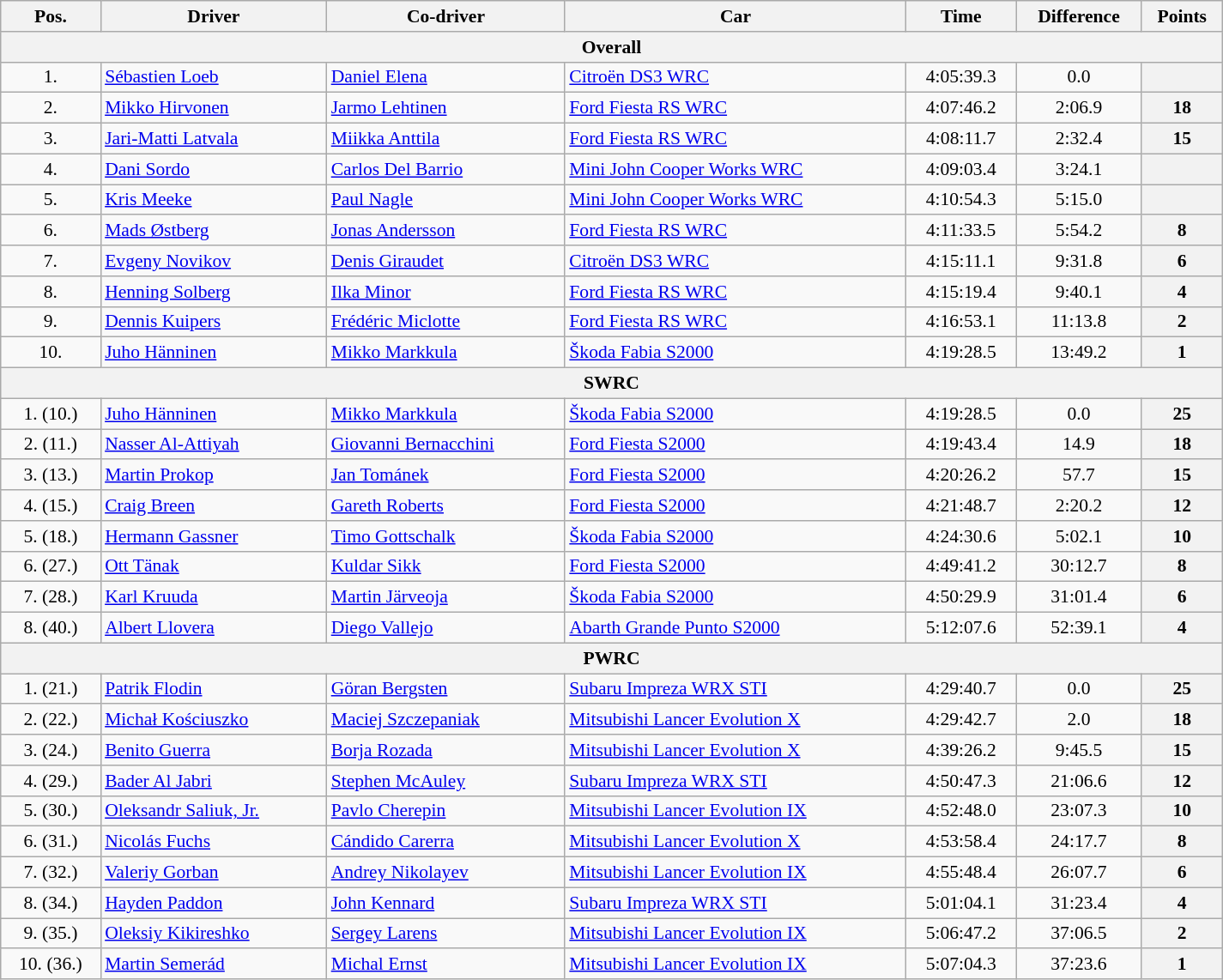<table class="wikitable" width="100%" style="text-align: center; font-size: 90%; max-width: 950px;">
<tr>
<th>Pos.</th>
<th>Driver</th>
<th>Co-driver</th>
<th>Car</th>
<th>Time</th>
<th>Difference</th>
<th>Points</th>
</tr>
<tr>
<th colspan=7>Overall</th>
</tr>
<tr>
<td>1.</td>
<td align="left"> <a href='#'>Sébastien Loeb</a></td>
<td align="left"> <a href='#'>Daniel Elena</a></td>
<td align="left"><a href='#'>Citroën DS3 WRC</a></td>
<td>4:05:39.3</td>
<td>0.0</td>
<th></th>
</tr>
<tr>
<td>2.</td>
<td align="left"> <a href='#'>Mikko Hirvonen</a></td>
<td align="left"> <a href='#'>Jarmo Lehtinen</a></td>
<td align="left"><a href='#'>Ford Fiesta RS WRC</a></td>
<td>4:07:46.2</td>
<td>2:06.9</td>
<th>18</th>
</tr>
<tr>
<td>3.</td>
<td align="left"> <a href='#'>Jari-Matti Latvala</a></td>
<td align="left"> <a href='#'>Miikka Anttila</a></td>
<td align="left"><a href='#'>Ford Fiesta RS WRC</a></td>
<td>4:08:11.7</td>
<td>2:32.4</td>
<th>15</th>
</tr>
<tr>
<td>4.</td>
<td align="left"> <a href='#'>Dani Sordo</a></td>
<td align="left"> <a href='#'>Carlos Del Barrio</a></td>
<td align="left"><a href='#'>Mini John Cooper Works WRC</a></td>
<td>4:09:03.4</td>
<td>3:24.1</td>
<th></th>
</tr>
<tr>
<td>5.</td>
<td align="left"> <a href='#'>Kris Meeke</a></td>
<td align="left"> <a href='#'>Paul Nagle</a></td>
<td align="left"><a href='#'>Mini John Cooper Works WRC</a></td>
<td>4:10:54.3</td>
<td>5:15.0</td>
<th></th>
</tr>
<tr>
<td>6.</td>
<td align="left"> <a href='#'>Mads Østberg</a></td>
<td align="left"> <a href='#'>Jonas Andersson</a></td>
<td align="left"><a href='#'>Ford Fiesta RS WRC</a></td>
<td>4:11:33.5</td>
<td>5:54.2</td>
<th>8</th>
</tr>
<tr>
<td>7.</td>
<td align="left"> <a href='#'>Evgeny Novikov</a></td>
<td align="left"> <a href='#'>Denis Giraudet</a></td>
<td align="left"><a href='#'>Citroën DS3 WRC</a></td>
<td>4:15:11.1</td>
<td>9:31.8</td>
<th>6</th>
</tr>
<tr>
<td>8.</td>
<td align="left"> <a href='#'>Henning Solberg</a></td>
<td align="left"> <a href='#'>Ilka Minor</a></td>
<td align="left"><a href='#'>Ford Fiesta RS WRC</a></td>
<td>4:15:19.4</td>
<td>9:40.1</td>
<th>4</th>
</tr>
<tr>
<td>9.</td>
<td align="left"> <a href='#'>Dennis Kuipers</a></td>
<td align="left"> <a href='#'>Frédéric Miclotte</a></td>
<td align="left"><a href='#'>Ford Fiesta RS WRC</a></td>
<td>4:16:53.1</td>
<td>11:13.8</td>
<th>2</th>
</tr>
<tr>
<td>10.</td>
<td align="left"> <a href='#'>Juho Hänninen</a></td>
<td align="left"> <a href='#'>Mikko Markkula</a></td>
<td align="left"><a href='#'>Škoda Fabia S2000</a></td>
<td>4:19:28.5</td>
<td>13:49.2</td>
<th>1</th>
</tr>
<tr>
<th colspan=7>SWRC</th>
</tr>
<tr>
<td>1. (10.)</td>
<td align="left"> <a href='#'>Juho Hänninen</a></td>
<td align="left"> <a href='#'>Mikko Markkula</a></td>
<td align="left"><a href='#'>Škoda Fabia S2000</a></td>
<td>4:19:28.5</td>
<td>0.0</td>
<th>25</th>
</tr>
<tr>
<td>2. (11.)</td>
<td align="left"> <a href='#'>Nasser Al-Attiyah</a></td>
<td align="left"> <a href='#'>Giovanni Bernacchini</a></td>
<td align="left"><a href='#'>Ford Fiesta S2000</a></td>
<td>4:19:43.4</td>
<td>14.9</td>
<th>18</th>
</tr>
<tr>
<td>3. (13.)</td>
<td align="left"> <a href='#'>Martin Prokop</a></td>
<td align="left"> <a href='#'>Jan Tománek</a></td>
<td align="left"><a href='#'>Ford Fiesta S2000</a></td>
<td>4:20:26.2</td>
<td>57.7</td>
<th>15</th>
</tr>
<tr>
<td>4. (15.)</td>
<td align="left"> <a href='#'>Craig Breen</a></td>
<td align="left"> <a href='#'>Gareth Roberts</a></td>
<td align="left"><a href='#'>Ford Fiesta S2000</a></td>
<td>4:21:48.7</td>
<td>2:20.2</td>
<th>12</th>
</tr>
<tr>
<td>5. (18.)</td>
<td align="left"> <a href='#'>Hermann Gassner</a></td>
<td align="left"> <a href='#'>Timo Gottschalk</a></td>
<td align="left"><a href='#'>Škoda Fabia S2000</a></td>
<td>4:24:30.6</td>
<td>5:02.1</td>
<th>10</th>
</tr>
<tr>
<td>6. (27.)</td>
<td align="left"> <a href='#'>Ott Tänak</a></td>
<td align="left"> <a href='#'>Kuldar Sikk</a></td>
<td align="left"><a href='#'>Ford Fiesta S2000</a></td>
<td>4:49:41.2</td>
<td>30:12.7</td>
<th>8</th>
</tr>
<tr>
<td>7. (28.)</td>
<td align="left"> <a href='#'>Karl Kruuda</a></td>
<td align="left"> <a href='#'>Martin Järveoja</a></td>
<td align="left"><a href='#'>Škoda Fabia S2000</a></td>
<td>4:50:29.9</td>
<td>31:01.4</td>
<th>6</th>
</tr>
<tr>
<td>8. (40.)</td>
<td align="left"> <a href='#'>Albert Llovera</a></td>
<td align="left"> <a href='#'>Diego Vallejo</a></td>
<td align="left"><a href='#'>Abarth Grande Punto S2000</a></td>
<td>5:12:07.6</td>
<td>52:39.1</td>
<th>4</th>
</tr>
<tr>
<th colspan=7>PWRC</th>
</tr>
<tr>
<td>1. (21.)</td>
<td align="left"> <a href='#'>Patrik Flodin</a></td>
<td align="left"> <a href='#'>Göran Bergsten</a></td>
<td align="left"><a href='#'>Subaru Impreza WRX STI</a></td>
<td>4:29:40.7</td>
<td>0.0</td>
<th>25</th>
</tr>
<tr>
<td>2. (22.)</td>
<td align="left"> <a href='#'>Michał Kościuszko</a></td>
<td align="left"> <a href='#'>Maciej Szczepaniak</a></td>
<td align="left"><a href='#'>Mitsubishi Lancer Evolution X</a></td>
<td>4:29:42.7</td>
<td>2.0</td>
<th>18</th>
</tr>
<tr>
<td>3. (24.)</td>
<td align="left"> <a href='#'>Benito Guerra</a></td>
<td align="left"> <a href='#'>Borja Rozada</a></td>
<td align="left"><a href='#'>Mitsubishi Lancer Evolution X</a></td>
<td>4:39:26.2</td>
<td>9:45.5</td>
<th>15</th>
</tr>
<tr>
<td>4. (29.)</td>
<td align="left"> <a href='#'>Bader Al Jabri</a></td>
<td align="left"> <a href='#'>Stephen McAuley</a></td>
<td align="left"><a href='#'>Subaru Impreza WRX STI</a></td>
<td>4:50:47.3</td>
<td>21:06.6</td>
<th>12</th>
</tr>
<tr>
<td>5. (30.)</td>
<td align="left"> <a href='#'>Oleksandr Saliuk, Jr.</a></td>
<td align="left"> <a href='#'>Pavlo Cherepin</a></td>
<td align="left"><a href='#'>Mitsubishi Lancer Evolution IX</a></td>
<td>4:52:48.0</td>
<td>23:07.3</td>
<th>10</th>
</tr>
<tr>
<td>6. (31.)</td>
<td align="left"> <a href='#'>Nicolás Fuchs</a></td>
<td align="left"> <a href='#'>Cándido Carerra</a></td>
<td align="left"><a href='#'>Mitsubishi Lancer Evolution X</a></td>
<td>4:53:58.4</td>
<td>24:17.7</td>
<th>8</th>
</tr>
<tr>
<td>7. (32.)</td>
<td align="left"> <a href='#'>Valeriy Gorban</a></td>
<td align="left"> <a href='#'>Andrey Nikolayev</a></td>
<td align="left"><a href='#'>Mitsubishi Lancer Evolution IX</a></td>
<td>4:55:48.4</td>
<td>26:07.7</td>
<th>6</th>
</tr>
<tr>
<td>8. (34.)</td>
<td align="left"> <a href='#'>Hayden Paddon</a></td>
<td align="left"> <a href='#'>John Kennard</a></td>
<td align="left"><a href='#'>Subaru Impreza WRX STI</a></td>
<td>5:01:04.1</td>
<td>31:23.4</td>
<th>4</th>
</tr>
<tr>
<td>9. (35.)</td>
<td align="left"> <a href='#'>Oleksiy Kikireshko</a></td>
<td align="left"> <a href='#'>Sergey Larens</a></td>
<td align="left"><a href='#'>Mitsubishi Lancer Evolution IX</a></td>
<td>5:06:47.2</td>
<td>37:06.5</td>
<th>2</th>
</tr>
<tr>
<td>10. (36.)</td>
<td align="left"> <a href='#'>Martin Semerád</a></td>
<td align="left"> <a href='#'>Michal Ernst</a></td>
<td align="left"><a href='#'>Mitsubishi Lancer Evolution IX</a></td>
<td>5:07:04.3</td>
<td>37:23.6</td>
<th>1</th>
</tr>
</table>
